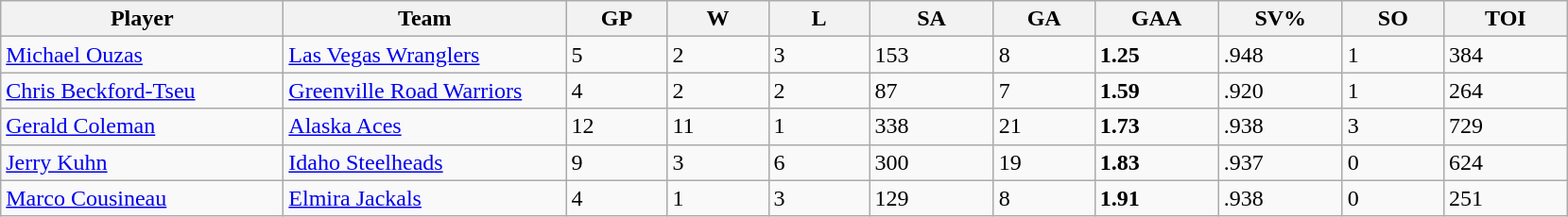<table class="wikitable sortable">
<tr>
<th style="width:12em">Player</th>
<th style="width:12em">Team</th>
<th style="width:4em">GP</th>
<th style="width:4em">W</th>
<th style="width:4em">L</th>
<th style="width:5em">SA</th>
<th style="width:4em">GA</th>
<th style="width:5em">GAA</th>
<th style="width:5em">SV%</th>
<th style="width:4em">SO</th>
<th style="width:5em">TOI</th>
</tr>
<tr>
<td><a href='#'>Michael Ouzas</a></td>
<td><a href='#'>Las Vegas Wranglers</a></td>
<td>5</td>
<td>2</td>
<td>3</td>
<td>153</td>
<td>8</td>
<td><strong>1.25</strong></td>
<td>.948</td>
<td>1</td>
<td>384</td>
</tr>
<tr>
<td><a href='#'>Chris Beckford-Tseu</a></td>
<td><a href='#'>Greenville Road Warriors</a></td>
<td>4</td>
<td>2</td>
<td>2</td>
<td>87</td>
<td>7</td>
<td><strong>1.59</strong></td>
<td>.920</td>
<td>1</td>
<td>264</td>
</tr>
<tr>
<td><a href='#'>Gerald Coleman</a></td>
<td><a href='#'>Alaska Aces</a></td>
<td>12</td>
<td>11</td>
<td>1</td>
<td>338</td>
<td>21</td>
<td><strong>1.73</strong></td>
<td>.938</td>
<td>3</td>
<td>729</td>
</tr>
<tr>
<td><a href='#'>Jerry Kuhn</a></td>
<td><a href='#'>Idaho Steelheads</a></td>
<td>9</td>
<td>3</td>
<td>6</td>
<td>300</td>
<td>19</td>
<td><strong>1.83</strong></td>
<td>.937</td>
<td>0</td>
<td>624</td>
</tr>
<tr>
<td><a href='#'>Marco Cousineau</a></td>
<td><a href='#'>Elmira Jackals</a></td>
<td>4</td>
<td>1</td>
<td>3</td>
<td>129</td>
<td>8</td>
<td><strong>1.91</strong></td>
<td>.938</td>
<td>0</td>
<td>251</td>
</tr>
</table>
